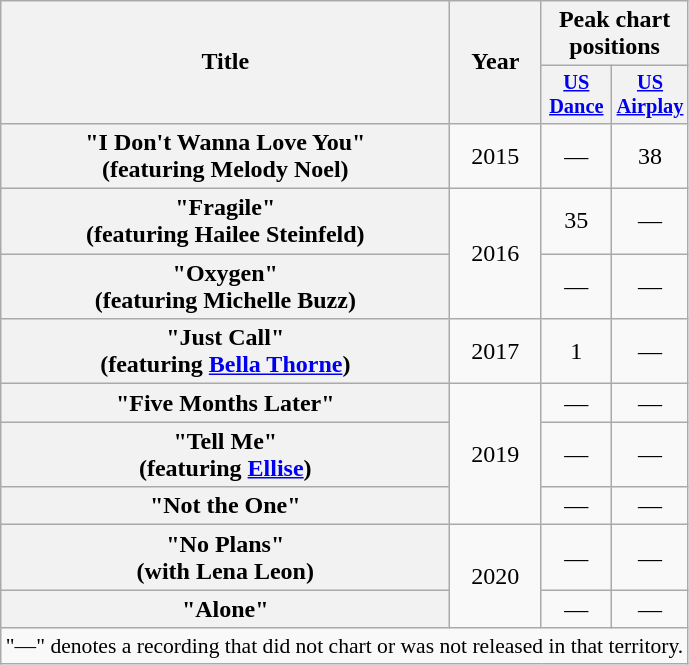<table class="wikitable plainrowheaders" style="text-align:center;">
<tr>
<th rowspan="2" scope="col">Title</th>
<th rowspan="2" scope="col">Year</th>
<th colspan="2" scope="col">Peak chart positions</th>
</tr>
<tr>
<th scope="col" style="width:3em;font-size:85%;"><a href='#'>US</a><br><a href='#'>Dance</a><br></th>
<th scope="col" style="width:3em;font-size:85%;"><a href='#'>US</a><br><a href='#'>Airplay</a><br></th>
</tr>
<tr>
<th scope="row">"I Don't Wanna Love You"<br><span>(featuring Melody Noel)</span></th>
<td>2015</td>
<td>—</td>
<td>38</td>
</tr>
<tr>
<th scope="row">"Fragile"<br><span>(featuring Hailee Steinfeld)</span></th>
<td rowspan="2">2016</td>
<td>35</td>
<td>—</td>
</tr>
<tr>
<th scope="row">"Oxygen"<br><span>(featuring Michelle Buzz)</span></th>
<td>—</td>
<td>—</td>
</tr>
<tr>
<th scope="row">"Just Call"<br><span>(featuring <a href='#'>Bella Thorne</a>)</span></th>
<td>2017</td>
<td>1</td>
<td>—</td>
</tr>
<tr>
<th scope="row">"Five Months Later"</th>
<td rowspan="3">2019</td>
<td>—</td>
<td>—</td>
</tr>
<tr>
<th scope="row">"Tell Me"<br><span>(featuring <a href='#'>Ellise</a>)</span></th>
<td>—</td>
<td>—</td>
</tr>
<tr>
<th scope="row">"Not the One"</th>
<td>—</td>
<td>—</td>
</tr>
<tr>
<th scope="row">"No Plans" <br><span>(with Lena Leon)</span></th>
<td rowspan="2">2020</td>
<td>—</td>
<td>—</td>
</tr>
<tr>
<th scope="row">"Alone"</th>
<td>—</td>
<td>—</td>
</tr>
<tr>
<td colspan="4" style="font-size:90%">"—" denotes a recording that did not chart or was not released in that territory.</td>
</tr>
</table>
